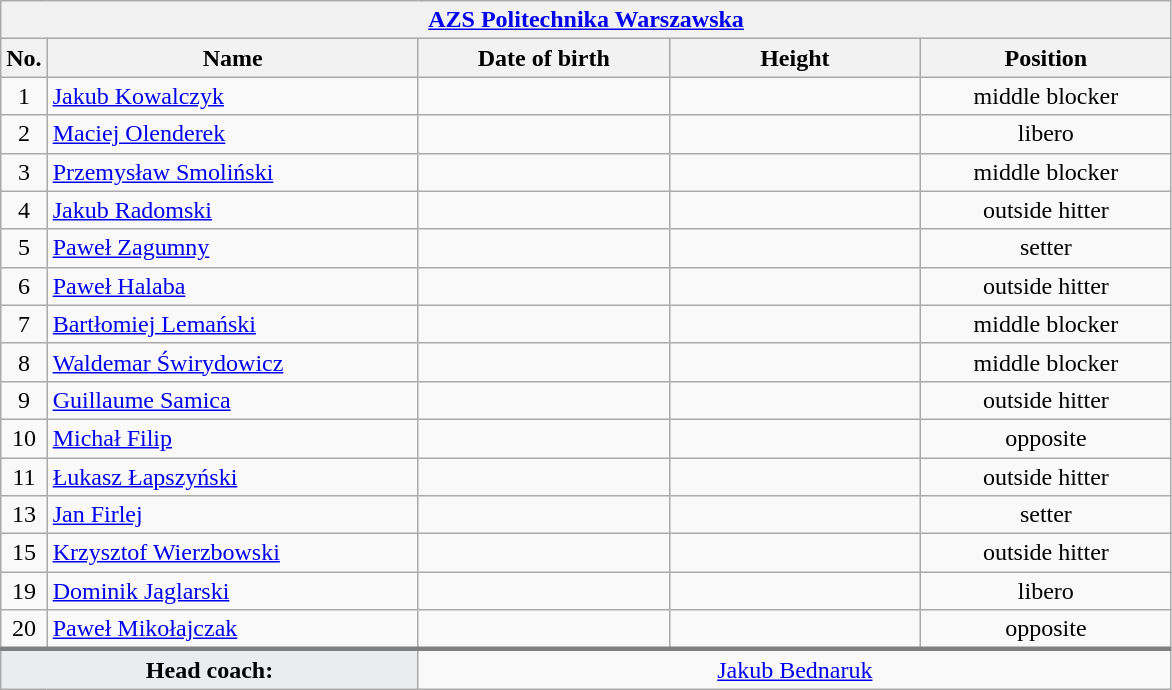<table class="wikitable collapsible collapsed" style="font-size:100%; text-align:center">
<tr>
<th colspan=5 style="width:30em"><a href='#'>AZS Politechnika Warszawska</a></th>
</tr>
<tr>
<th>No.</th>
<th style="width:15em">Name</th>
<th style="width:10em">Date of birth</th>
<th style="width:10em">Height</th>
<th style="width:10em">Position</th>
</tr>
<tr>
<td>1</td>
<td align=left> <a href='#'>Jakub Kowalczyk</a></td>
<td align=right></td>
<td></td>
<td>middle blocker</td>
</tr>
<tr>
<td>2</td>
<td align=left> <a href='#'>Maciej Olenderek</a></td>
<td align=right></td>
<td></td>
<td>libero</td>
</tr>
<tr>
<td>3</td>
<td align=left> <a href='#'>Przemysław Smoliński</a></td>
<td align=right></td>
<td></td>
<td>middle blocker</td>
</tr>
<tr>
<td>4</td>
<td align=left> <a href='#'>Jakub Radomski</a></td>
<td align=right></td>
<td></td>
<td>outside hitter</td>
</tr>
<tr>
<td>5</td>
<td align=left> <a href='#'>Paweł Zagumny</a></td>
<td align=right></td>
<td></td>
<td>setter</td>
</tr>
<tr>
<td>6</td>
<td align=left> <a href='#'>Paweł Halaba</a></td>
<td align=right></td>
<td></td>
<td>outside hitter</td>
</tr>
<tr>
<td>7</td>
<td align=left> <a href='#'>Bartłomiej Lemański</a></td>
<td align=right></td>
<td></td>
<td>middle blocker</td>
</tr>
<tr>
<td>8</td>
<td align=left> <a href='#'>Waldemar Świrydowicz</a></td>
<td align=right></td>
<td></td>
<td>middle blocker</td>
</tr>
<tr>
<td>9</td>
<td align=left> <a href='#'>Guillaume Samica</a></td>
<td align=right></td>
<td></td>
<td>outside hitter</td>
</tr>
<tr>
<td>10</td>
<td align=left> <a href='#'>Michał Filip</a></td>
<td align=right></td>
<td></td>
<td>opposite</td>
</tr>
<tr>
<td>11</td>
<td align=left> <a href='#'>Łukasz Łapszyński</a></td>
<td align=right></td>
<td></td>
<td>outside hitter</td>
</tr>
<tr>
<td>13</td>
<td align=left> <a href='#'>Jan Firlej</a></td>
<td align=right></td>
<td></td>
<td>setter</td>
</tr>
<tr>
<td>15</td>
<td align=left> <a href='#'>Krzysztof Wierzbowski</a></td>
<td align=right></td>
<td></td>
<td>outside hitter</td>
</tr>
<tr>
<td>19</td>
<td align=left> <a href='#'>Dominik Jaglarski</a></td>
<td align=right></td>
<td></td>
<td>libero</td>
</tr>
<tr>
<td>20</td>
<td align=left> <a href='#'>Paweł Mikołajczak</a></td>
<td align=right></td>
<td></td>
<td>opposite</td>
</tr>
<tr style="border-top: 3px solid grey">
<td colspan=2 style="background:#EAECF0"><strong>Head coach:</strong></td>
<td colspan=3> <a href='#'>Jakub Bednaruk</a></td>
</tr>
</table>
